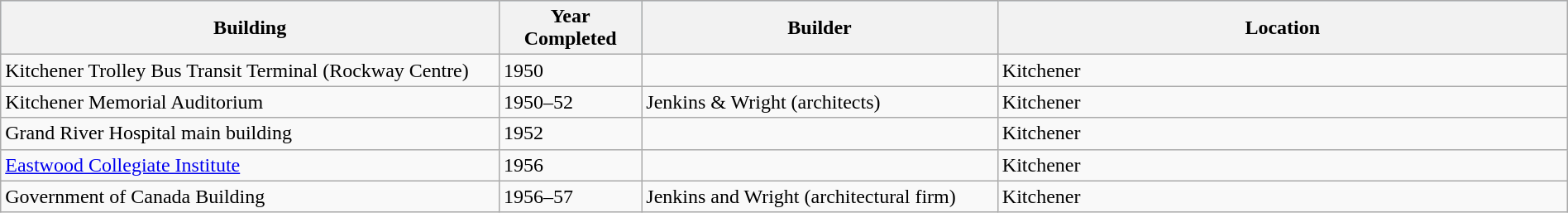<table class="wikitable" style="margin:1em auto;">
<tr bgcolor="lightblue">
<th width=28%>Building</th>
<th width=8%>Year Completed</th>
<th width=20%>Builder</th>
<th width=32%>Location</th>
</tr>
<tr>
<td>Kitchener Trolley Bus Transit Terminal (Rockway Centre)</td>
<td>1950</td>
<td></td>
<td>Kitchener</td>
</tr>
<tr>
<td>Kitchener Memorial Auditorium</td>
<td>1950–52</td>
<td>Jenkins & Wright (architects)</td>
<td>Kitchener</td>
</tr>
<tr>
<td>Grand River Hospital main building</td>
<td>1952</td>
<td></td>
<td>Kitchener</td>
</tr>
<tr>
<td><a href='#'>Eastwood Collegiate Institute</a></td>
<td>1956</td>
<td></td>
<td>Kitchener</td>
</tr>
<tr>
<td>Government of Canada Building</td>
<td>1956–57</td>
<td>Jenkins and Wright (architectural firm)</td>
<td>Kitchener</td>
</tr>
</table>
